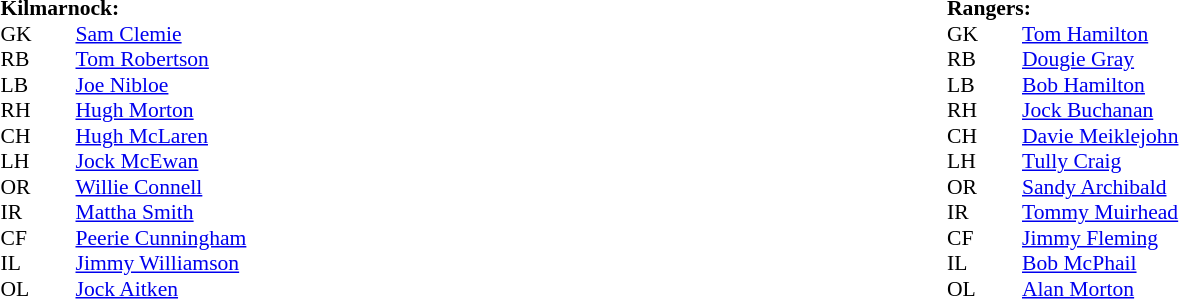<table width="100%">
<tr>
<td valign="top" width="50%"><br><table style="font-size: 90%" cellspacing="0" cellpadding="0">
<tr>
<td colspan="4"><strong>Kilmarnock:</strong></td>
</tr>
<tr>
<th width="25"></th>
<th width="25"></th>
</tr>
<tr>
<td>GK</td>
<td></td>
<td><a href='#'>Sam Clemie</a></td>
</tr>
<tr>
<td>RB</td>
<td></td>
<td><a href='#'>Tom Robertson</a></td>
</tr>
<tr>
<td>LB</td>
<td></td>
<td><a href='#'>Joe Nibloe</a></td>
</tr>
<tr>
<td>RH</td>
<td></td>
<td><a href='#'>Hugh Morton</a></td>
</tr>
<tr>
<td>CH</td>
<td></td>
<td><a href='#'>Hugh McLaren</a></td>
</tr>
<tr>
<td>LH</td>
<td></td>
<td><a href='#'>Jock McEwan</a></td>
</tr>
<tr>
<td>OR</td>
<td></td>
<td><a href='#'>Willie Connell</a></td>
</tr>
<tr>
<td>IR</td>
<td></td>
<td><a href='#'>Mattha Smith</a></td>
</tr>
<tr>
<td>CF</td>
<td></td>
<td><a href='#'>Peerie Cunningham</a></td>
</tr>
<tr>
<td>IL</td>
<td></td>
<td><a href='#'>Jimmy Williamson</a></td>
</tr>
<tr>
<td>OL</td>
<td></td>
<td><a href='#'>Jock Aitken</a></td>
</tr>
</table>
</td>
<td valign="top" width="50%"><br><table style="font-size: 90%" cellspacing="0" cellpadding="0">
<tr>
<td colspan="4"><strong>Rangers:</strong></td>
</tr>
<tr>
<th width="25"></th>
<th width="25"></th>
</tr>
<tr>
<td>GK</td>
<td></td>
<td><a href='#'>Tom Hamilton</a></td>
</tr>
<tr>
<td>RB</td>
<td></td>
<td><a href='#'>Dougie Gray</a></td>
</tr>
<tr>
<td>LB</td>
<td></td>
<td><a href='#'>Bob Hamilton</a></td>
</tr>
<tr>
<td>RH</td>
<td></td>
<td><a href='#'>Jock Buchanan</a></td>
</tr>
<tr>
<td>CH</td>
<td></td>
<td><a href='#'>Davie Meiklejohn</a></td>
</tr>
<tr>
<td>LH</td>
<td></td>
<td><a href='#'>Tully Craig</a></td>
</tr>
<tr>
<td>OR</td>
<td></td>
<td><a href='#'>Sandy Archibald</a></td>
</tr>
<tr>
<td>IR</td>
<td></td>
<td><a href='#'>Tommy Muirhead</a></td>
</tr>
<tr>
<td>CF</td>
<td></td>
<td><a href='#'>Jimmy Fleming</a></td>
</tr>
<tr>
<td>IL</td>
<td></td>
<td><a href='#'>Bob McPhail</a></td>
</tr>
<tr>
<td>OL</td>
<td></td>
<td><a href='#'>Alan Morton</a></td>
</tr>
</table>
</td>
</tr>
</table>
